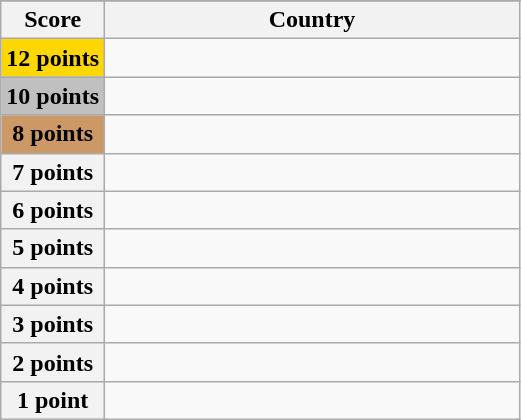<table class="wikitable">
<tr>
</tr>
<tr>
<th scope="col" width="20%">Score</th>
<th scope="col">Country</th>
</tr>
<tr>
<th scope="row" style="background:gold">12 points</th>
<td></td>
</tr>
<tr>
<th scope="row" style="background:silver">10 points</th>
<td></td>
</tr>
<tr>
<th scope="row" style="background:#CC9966">8 points</th>
<td></td>
</tr>
<tr>
<th scope="row">7 points</th>
<td></td>
</tr>
<tr>
<th scope="row">6 points</th>
<td></td>
</tr>
<tr>
<th scope="row">5 points</th>
<td></td>
</tr>
<tr>
<th scope="row">4 points</th>
<td></td>
</tr>
<tr>
<th scope="row">3 points</th>
<td></td>
</tr>
<tr>
<th scope="row">2 points</th>
<td></td>
</tr>
<tr>
<th scope="row">1 point</th>
<td></td>
</tr>
</table>
